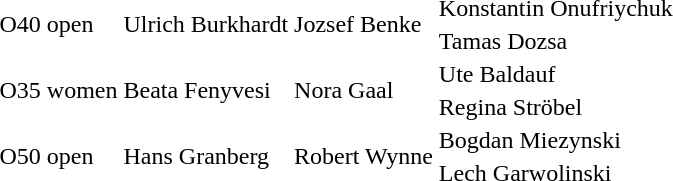<table>
<tr>
<td rowspan="2">O40 open<br></td>
<td rowspan="2"> Ulrich Burkhardt</td>
<td rowspan="2"> Jozsef Benke</td>
<td> Konstantin Onufriychuk</td>
</tr>
<tr>
<td> Tamas Dozsa</td>
</tr>
<tr>
<td rowspan="2">O35 women<br></td>
<td rowspan="2"> Beata Fenyvesi</td>
<td rowspan="2"> Nora Gaal</td>
<td> Ute Baldauf</td>
</tr>
<tr>
<td> Regina Ströbel</td>
</tr>
<tr>
<td rowspan="2">O50 open<br></td>
<td rowspan="2"> Hans Granberg</td>
<td rowspan="2"> Robert Wynne</td>
<td> Bogdan Miezynski</td>
</tr>
<tr>
<td> Lech Garwolinski</td>
</tr>
</table>
